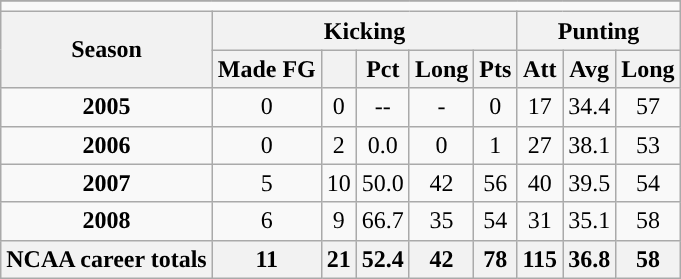<table class=wikitable style="text-align:center;">
<tr>
</tr>
<tr>
<td ! colspan=15></td>
</tr>
<tr>
<th rowspan=2>Season</th>
<th colspan=5>Kicking</th>
<th colspan=3>Punting</th>
</tr>
<tr>
<th>Made FG</th>
<th></th>
<th>Pct</th>
<th>Long</th>
<th>Pts</th>
<th>Att</th>
<th>Avg</th>
<th>Long</th>
</tr>
<tr>
<td><strong>2005</strong></td>
<td>0</td>
<td>0</td>
<td>--</td>
<td>-</td>
<td>0</td>
<td>17</td>
<td>34.4</td>
<td>57</td>
</tr>
<tr>
<td><strong>2006</strong></td>
<td>0</td>
<td>2</td>
<td>0.0</td>
<td>0</td>
<td>1</td>
<td>27</td>
<td>38.1</td>
<td>53</td>
</tr>
<tr>
<td><strong>2007</strong></td>
<td>5</td>
<td>10</td>
<td>50.0</td>
<td>42</td>
<td>56</td>
<td>40</td>
<td>39.5</td>
<td>54</td>
</tr>
<tr>
<td><strong>2008</strong></td>
<td>6</td>
<td>9</td>
<td>66.7</td>
<td>35</td>
<td>54</td>
<td>31</td>
<td>35.1</td>
<td>58</td>
</tr>
<tr>
<th>NCAA career totals</th>
<th>11</th>
<th>21</th>
<th>52.4</th>
<th>42</th>
<th>78</th>
<th>115</th>
<th>36.8</th>
<th>58</th>
</tr>
</table>
